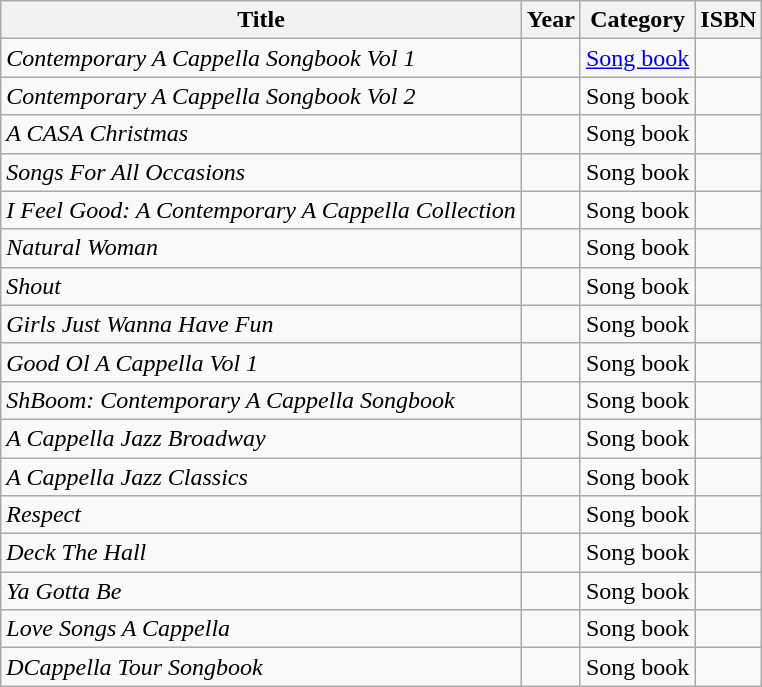<table class="wikitable sortable">
<tr>
<th>Title</th>
<th>Year</th>
<th>Category</th>
<th>ISBN</th>
</tr>
<tr>
<td><em>Contemporary A Cappella Songbook Vol 1</em></td>
<td></td>
<td><a href='#'>Song book</a></td>
<td></td>
</tr>
<tr>
<td><em>Contemporary A Cappella Songbook Vol 2</em></td>
<td></td>
<td>Song book</td>
<td></td>
</tr>
<tr>
<td><em>A CASA Christmas</em></td>
<td></td>
<td>Song book</td>
<td></td>
</tr>
<tr>
<td><em>Songs For All Occasions</em></td>
<td></td>
<td>Song book</td>
<td></td>
</tr>
<tr>
<td><em>I Feel Good: A Contemporary A Cappella Collection</em></td>
<td></td>
<td>Song book</td>
<td></td>
</tr>
<tr>
<td><em>Natural Woman</em></td>
<td></td>
<td>Song book</td>
<td></td>
</tr>
<tr>
<td><em>Shout</em></td>
<td></td>
<td>Song book</td>
<td></td>
</tr>
<tr>
<td><em>Girls Just Wanna Have Fun</em></td>
<td></td>
<td>Song book</td>
<td></td>
</tr>
<tr>
<td><em>Good Ol A Cappella Vol 1</em></td>
<td></td>
<td>Song book</td>
<td></td>
</tr>
<tr>
<td><em>ShBoom: Contemporary A Cappella Songbook</em></td>
<td></td>
<td>Song book</td>
<td></td>
</tr>
<tr>
<td><em>A Cappella Jazz Broadway</em></td>
<td></td>
<td>Song book</td>
<td></td>
</tr>
<tr>
<td><em>A Cappella Jazz Classics</em></td>
<td></td>
<td>Song book</td>
<td></td>
</tr>
<tr>
<td><em>Respect</em></td>
<td></td>
<td>Song book</td>
<td></td>
</tr>
<tr>
<td><em>Deck The Hall</em></td>
<td></td>
<td>Song book</td>
<td></td>
</tr>
<tr>
<td><em>Ya Gotta Be</em></td>
<td></td>
<td>Song book</td>
<td></td>
</tr>
<tr>
<td><em>Love Songs A Cappella</em></td>
<td></td>
<td>Song book</td>
<td></td>
</tr>
<tr>
<td><em>DCappella Tour Songbook</em></td>
<td></td>
<td>Song book</td>
<td></td>
</tr>
</table>
